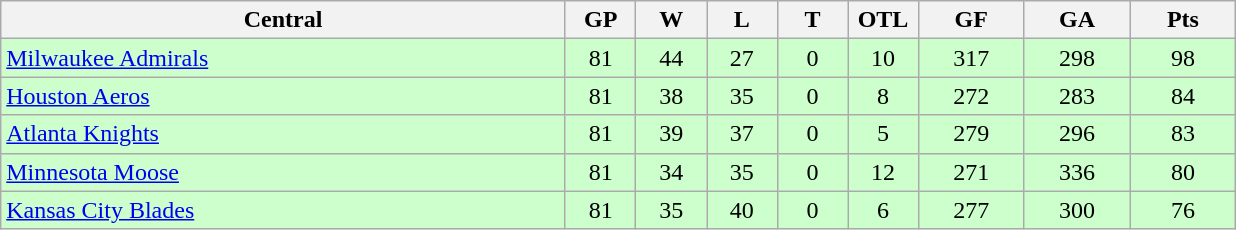<table class="wikitable">
<tr>
<th width="40%">Central</th>
<th width="5%">GP</th>
<th width="5%">W</th>
<th width="5%">L</th>
<th width="5%">T</th>
<th width="5%">OTL</th>
<th width="7.5%">GF</th>
<th width="7.5%">GA</th>
<th width="7.5%">Pts</th>
</tr>
<tr align="center" bgcolor="#CCFFCC">
<td align="left"><a href='#'>Milwaukee Admirals</a></td>
<td>81</td>
<td>44</td>
<td>27</td>
<td>0</td>
<td>10</td>
<td>317</td>
<td>298</td>
<td>98</td>
</tr>
<tr align="center" bgcolor="#CCFFCC">
<td align="left"><a href='#'>Houston Aeros</a></td>
<td>81</td>
<td>38</td>
<td>35</td>
<td>0</td>
<td>8</td>
<td>272</td>
<td>283</td>
<td>84</td>
</tr>
<tr align="center" bgcolor="#CCFFCC">
<td align="left"><a href='#'>Atlanta Knights</a></td>
<td>81</td>
<td>39</td>
<td>37</td>
<td>0</td>
<td>5</td>
<td>279</td>
<td>296</td>
<td>83</td>
</tr>
<tr align="center" bgcolor="#CCFFCC">
<td align="left"><a href='#'>Minnesota Moose</a></td>
<td>81</td>
<td>34</td>
<td>35</td>
<td>0</td>
<td>12</td>
<td>271</td>
<td>336</td>
<td>80</td>
</tr>
<tr align="center" bgcolor="#CCFFCC">
<td align="left"><a href='#'>Kansas City Blades</a></td>
<td>81</td>
<td>35</td>
<td>40</td>
<td>0</td>
<td>6</td>
<td>277</td>
<td>300</td>
<td>76</td>
</tr>
</table>
